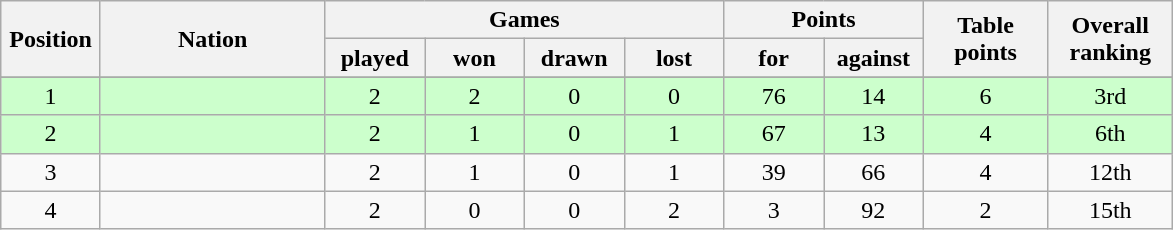<table class="wikitable" style="text-align: center;">
<tr>
<th rowspan="2" width="8%">Position</th>
<th rowspan="2" width="18%">Nation</th>
<th colspan="4" width="32%">Games</th>
<th colspan="2" width="16%">Points</th>
<th rowspan="2" width="10%">Table<br>points</th>
<th rowspan="2" width="10%">Overall<br>ranking</th>
</tr>
<tr>
<th width="8%">played</th>
<th width="8%">won</th>
<th width="8%">drawn</th>
<th width="8%">lost</th>
<th width="8%">for</th>
<th width="8%">against</th>
</tr>
<tr>
</tr>
<tr align="center" bgcolor="#ccffcc">
<td>1</td>
<td align="left"></td>
<td>2</td>
<td>2</td>
<td>0</td>
<td>0</td>
<td>76</td>
<td>14</td>
<td>6</td>
<td>3rd</td>
</tr>
<tr bgcolor="#ccffcc">
<td>2</td>
<td align="left"></td>
<td>2</td>
<td>1</td>
<td>0</td>
<td>1</td>
<td>67</td>
<td>13</td>
<td>4</td>
<td>6th</td>
</tr>
<tr>
<td>3</td>
<td align="left"></td>
<td>2</td>
<td>1</td>
<td>0</td>
<td>1</td>
<td>39</td>
<td>66</td>
<td>4</td>
<td>12th</td>
</tr>
<tr>
<td>4</td>
<td align="left"></td>
<td>2</td>
<td>0</td>
<td>0</td>
<td>2</td>
<td>3</td>
<td>92</td>
<td>2</td>
<td>15th</td>
</tr>
</table>
